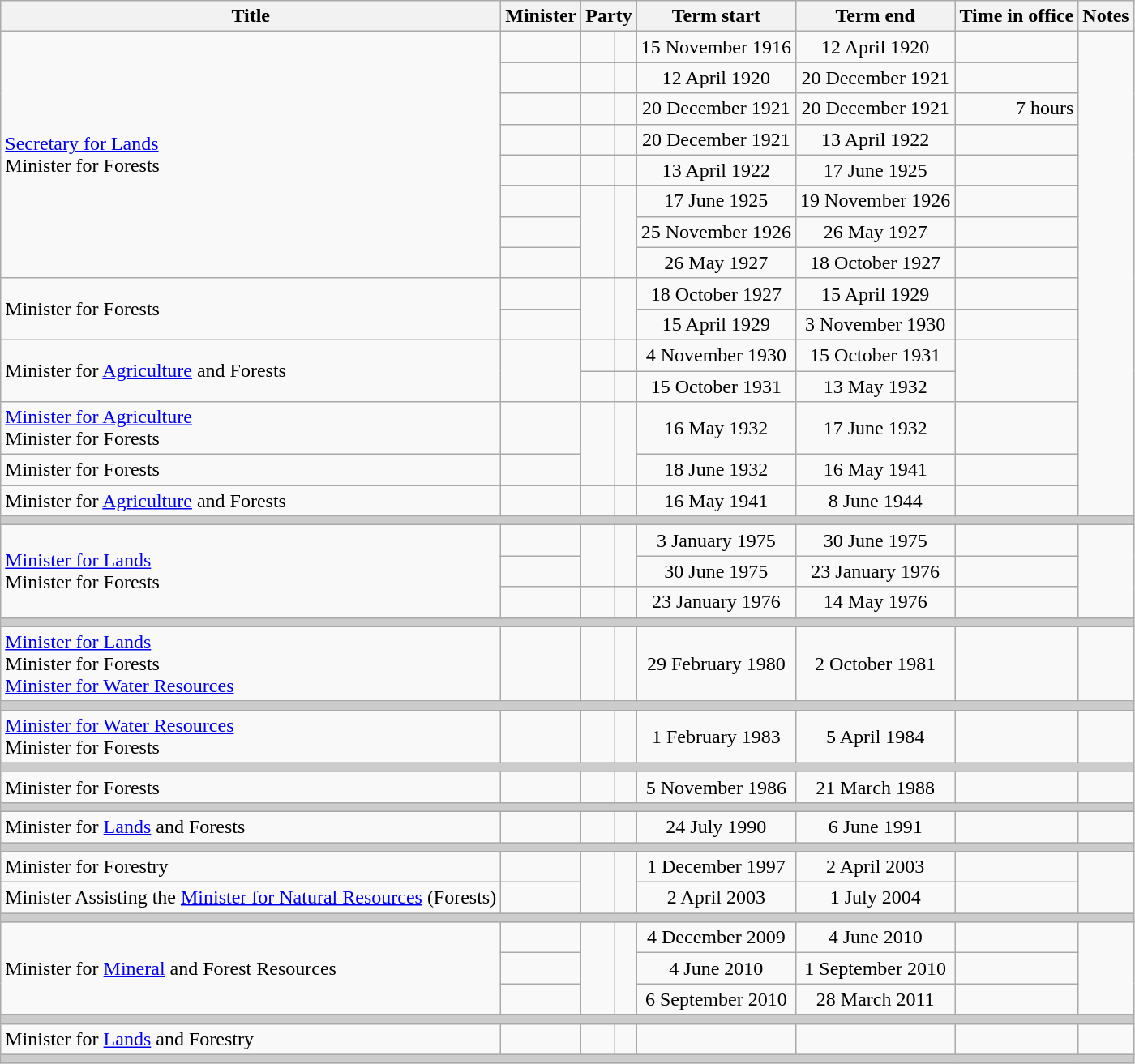<table class="wikitable sortable">
<tr>
<th>Title</th>
<th>Minister</th>
<th colspan="2">Party</th>
<th>Term start</th>
<th>Term end</th>
<th>Time in office</th>
<th class="unsortable">Notes</th>
</tr>
<tr>
<td rowspan="8"><a href='#'>Secretary for Lands</a><br>Minister for Forests</td>
<td></td>
<td> </td>
<td></td>
<td align="center">15 November 1916</td>
<td align="center">12 April 1920</td>
<td align="right"></td>
</tr>
<tr>
<td></td>
<td> </td>
<td></td>
<td align="center">12 April 1920</td>
<td align="center">20 December 1921</td>
<td align="right"></td>
</tr>
<tr>
<td></td>
<td> </td>
<td></td>
<td align="center">20 December 1921</td>
<td align="center">20 December 1921</td>
<td align="right"> 7 hours</td>
</tr>
<tr>
<td></td>
<td> </td>
<td></td>
<td align="center">20 December 1921</td>
<td align="center">13 April 1922</td>
<td align="right"></td>
</tr>
<tr>
<td></td>
<td> </td>
<td></td>
<td align="center">13 April 1922</td>
<td align="center">17 June 1925</td>
<td align="right"></td>
</tr>
<tr>
<td></td>
<td rowspan="3" > </td>
<td rowspan="3"></td>
<td align="center">17 June 1925</td>
<td align="center">19 November 1926</td>
<td align="right"></td>
</tr>
<tr>
<td></td>
<td align="center">25 November 1926</td>
<td align="center">26 May 1927</td>
<td align="right"></td>
</tr>
<tr>
<td></td>
<td align="center">26 May 1927</td>
<td align="center">18 October 1927</td>
<td align="right"></td>
</tr>
<tr>
<td rowspan="2">Minister for Forests</td>
<td></td>
<td rowspan="2" > </td>
<td rowspan="2"></td>
<td align="center">18 October 1927</td>
<td align="center">15 April 1929</td>
<td align="right"></td>
</tr>
<tr>
<td></td>
<td align="center">15 April 1929</td>
<td align="center">3 November 1930</td>
<td align="right"></td>
</tr>
<tr>
<td rowspan="2">Minister for <a href='#'>Agriculture</a> and Forests</td>
<td rowspan="2"></td>
<td> </td>
<td></td>
<td align="center">4 November 1930</td>
<td align="center">15 October 1931</td>
<td rowspan="2" align=right></td>
</tr>
<tr>
<td> </td>
<td></td>
<td align="center">15 October 1931</td>
<td align="center">13 May 1932</td>
</tr>
<tr>
<td><a href='#'>Minister for Agriculture</a><br>Minister for Forests</td>
<td></td>
<td rowspan="2" > </td>
<td rowspan="2"></td>
<td align="center">16 May 1932</td>
<td align="center">17 June 1932</td>
<td align="right"></td>
</tr>
<tr>
<td>Minister for Forests</td>
<td></td>
<td align="center">18 June 1932</td>
<td align="center">16 May 1941</td>
<td align=right><strong></strong></td>
</tr>
<tr>
<td>Minister for <a href='#'>Agriculture</a> and Forests</td>
<td></td>
<td> </td>
<td></td>
<td align="center">16 May 1941</td>
<td align="center">8 June 1944</td>
<td align=right></td>
</tr>
<tr class="sortbottom">
<th colspan="8" style="background: #cccccc;"></th>
</tr>
<tr>
<td rowspan="3"><a href='#'>Minister for Lands</a><br>Minister for Forests</td>
<td></td>
<td rowspan="2" > </td>
<td rowspan="2"></td>
<td align="center">3 January 1975</td>
<td align="center">30 June 1975</td>
<td align=right></td>
</tr>
<tr>
<td></td>
<td align="center">30 June 1975</td>
<td align="center">23 January 1976</td>
<td align=right></td>
</tr>
<tr>
<td></td>
<td> </td>
<td></td>
<td align="center">23 January 1976</td>
<td align="center">14 May 1976</td>
<td align=right></td>
</tr>
<tr class="sortbottom">
<th colspan="8" style="background: #cccccc;"></th>
</tr>
<tr>
<td><a href='#'>Minister for Lands</a><br>Minister for Forests<br><a href='#'>Minister for Water Resources</a></td>
<td></td>
<td> </td>
<td></td>
<td align="center">29 February 1980</td>
<td align="center">2 October 1981</td>
<td align="right"></td>
</tr>
<tr class="sortbottom">
<th colspan="8" style="background: #cccccc;"></th>
</tr>
<tr>
<td><a href='#'>Minister for Water Resources</a><br>Minister for Forests</td>
<td></td>
<td> </td>
<td></td>
<td align="center">1 February 1983</td>
<td align="center">5 April 1984</td>
<td align=right></td>
</tr>
<tr class="sortbottom">
<th colspan="8" style="background: #cccccc;"></th>
</tr>
<tr>
<td>Minister for Forests</td>
<td></td>
<td> </td>
<td></td>
<td align="center">5 November 1986</td>
<td align="center">21 March 1988</td>
<td align=right></td>
</tr>
<tr class="sortbottom">
<th colspan="8" style="background: #cccccc;"></th>
</tr>
<tr>
<td>Minister for <a href='#'>Lands</a> and Forests</td>
<td></td>
<td> </td>
<td></td>
<td align="center">24 July 1990</td>
<td align="center">6 June 1991</td>
<td align=right></td>
</tr>
<tr class="sortbottom">
<th colspan="8" style="background: #cccccc;"></th>
</tr>
<tr>
<td>Minister for Forestry</td>
<td></td>
<td rowspan="2" > </td>
<td rowspan="2"></td>
<td align="center">1 December 1997</td>
<td align="center">2 April 2003</td>
<td align=right></td>
</tr>
<tr>
<td>Minister Assisting the <a href='#'>Minister for Natural Resources</a> (Forests)</td>
<td></td>
<td align="center">2 April 2003</td>
<td align="center">1 July 2004</td>
<td align=right></td>
</tr>
<tr class="sortbottom">
<th colspan="8" style="background: #cccccc;"></th>
</tr>
<tr>
<td rowspan="3">Minister for <a href='#'>Mineral</a> and Forest Resources</td>
<td></td>
<td rowspan="3" > </td>
<td rowspan="3"></td>
<td align="center">4 December 2009</td>
<td align="center">4 June 2010</td>
<td align=right></td>
</tr>
<tr>
<td></td>
<td align="center">4 June 2010</td>
<td align="center">1 September 2010</td>
<td align=right></td>
</tr>
<tr>
<td></td>
<td align="center">6 September 2010</td>
<td align="center">28 March 2011</td>
<td align=right></td>
</tr>
<tr class="sortbottom">
<th colspan="8" style="background: #cccccc;"></th>
</tr>
<tr>
<td>Minister for <a href='#'>Lands</a> and Forestry</td>
<td></td>
<td> </td>
<td></td>
<td align="center"></td>
<td align="center"></td>
<td align=right></td>
</tr>
<tr class="sortbottom">
<th colspan="8" style="background: #cccccc;"></th>
</tr>
</table>
